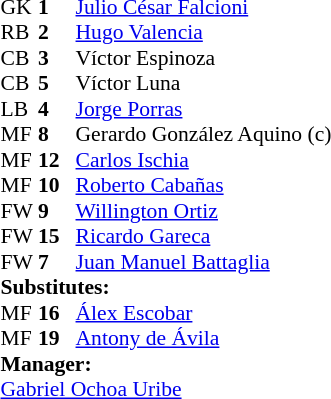<table cellspacing="0" cellpadding="0" style="font-size:90%; margin:0.2em auto;">
<tr>
<th width="25"></th>
<th width="25"></th>
</tr>
<tr>
<td>GK</td>
<td><strong>1</strong></td>
<td> <a href='#'>Julio César Falcioni</a></td>
</tr>
<tr>
<td>RB</td>
<td><strong>2</strong></td>
<td> <a href='#'>Hugo Valencia</a></td>
<td></td>
<td></td>
</tr>
<tr>
<td>CB</td>
<td><strong>3</strong></td>
<td> Víctor Espinoza</td>
<td></td>
</tr>
<tr>
<td>CB</td>
<td><strong>5</strong></td>
<td> Víctor Luna</td>
<td></td>
</tr>
<tr>
<td>LB</td>
<td><strong>4</strong></td>
<td> <a href='#'>Jorge Porras</a></td>
</tr>
<tr>
<td>MF</td>
<td><strong>8</strong></td>
<td> Gerardo González Aquino (c)</td>
<td></td>
<td></td>
</tr>
<tr>
<td>MF</td>
<td><strong>12</strong></td>
<td> <a href='#'>Carlos Ischia</a></td>
</tr>
<tr>
<td>MF</td>
<td><strong>10</strong></td>
<td> <a href='#'>Roberto Cabañas</a></td>
<td></td>
</tr>
<tr>
<td>FW</td>
<td><strong>9</strong></td>
<td> <a href='#'>Willington Ortiz</a></td>
</tr>
<tr>
<td>FW</td>
<td><strong>15</strong></td>
<td> <a href='#'>Ricardo Gareca</a></td>
<td></td>
</tr>
<tr>
<td>FW</td>
<td><strong>7</strong></td>
<td> <a href='#'>Juan Manuel Battaglia</a></td>
</tr>
<tr>
<td colspan=3><strong>Substitutes:</strong></td>
</tr>
<tr>
<td>MF</td>
<td><strong>16</strong></td>
<td> <a href='#'>Álex Escobar</a></td>
<td></td>
<td></td>
</tr>
<tr>
<td>MF</td>
<td><strong>19</strong></td>
<td> <a href='#'>Antony de Ávila</a></td>
<td></td>
<td></td>
</tr>
<tr>
<td colspan=3><strong>Manager:</strong></td>
</tr>
<tr>
<td colspan=4> <a href='#'>Gabriel Ochoa Uribe</a></td>
</tr>
</table>
